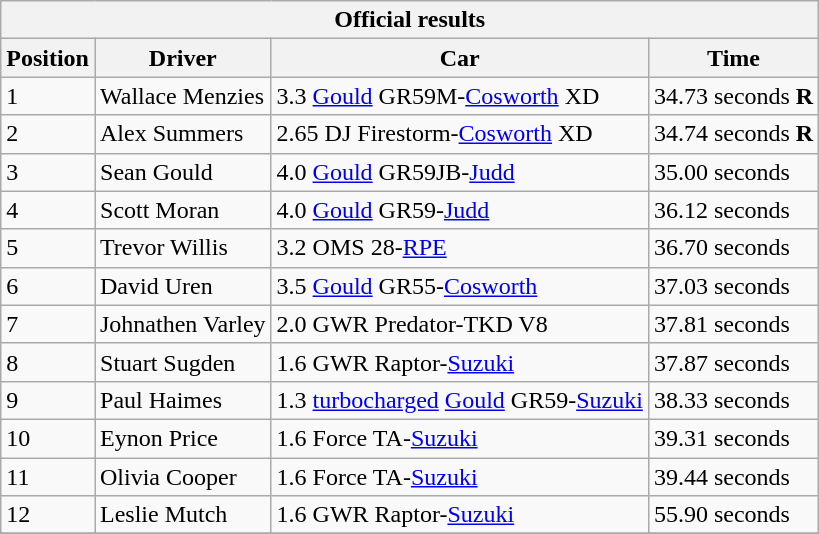<table class="wikitable" style="font-size: 100%">
<tr>
<th colspan=4>Official results</th>
</tr>
<tr>
<th>Position</th>
<th>Driver</th>
<th>Car</th>
<th>Time</th>
</tr>
<tr>
<td>1</td>
<td>Wallace Menzies</td>
<td>3.3 <a href='#'>Gould</a> GR59M-<a href='#'>Cosworth</a> XD</td>
<td>34.73 seconds <strong>R</strong></td>
</tr>
<tr>
<td>2</td>
<td>Alex Summers</td>
<td>2.65 DJ Firestorm-<a href='#'>Cosworth</a> XD</td>
<td>34.74 seconds <strong>R</strong></td>
</tr>
<tr>
<td>3</td>
<td>Sean Gould</td>
<td>4.0 <a href='#'>Gould</a> GR59JB-<a href='#'>Judd</a></td>
<td>35.00 seconds</td>
</tr>
<tr>
<td>4</td>
<td>Scott Moran</td>
<td>4.0 <a href='#'>Gould</a> GR59-<a href='#'>Judd</a></td>
<td>36.12 seconds</td>
</tr>
<tr>
<td>5</td>
<td>Trevor Willis</td>
<td>3.2 OMS 28-<a href='#'>RPE</a></td>
<td>36.70 seconds</td>
</tr>
<tr>
<td>6</td>
<td>David Uren</td>
<td>3.5 <a href='#'>Gould</a> GR55-<a href='#'>Cosworth</a></td>
<td>37.03 seconds</td>
</tr>
<tr>
<td>7</td>
<td>Johnathen Varley</td>
<td>2.0 GWR Predator-TKD V8</td>
<td>37.81 seconds</td>
</tr>
<tr>
<td>8</td>
<td>Stuart Sugden</td>
<td>1.6 GWR Raptor-<a href='#'>Suzuki</a></td>
<td>37.87 seconds</td>
</tr>
<tr>
<td>9</td>
<td>Paul Haimes</td>
<td>1.3 <a href='#'>turbocharged</a> <a href='#'>Gould</a> GR59-<a href='#'>Suzuki</a></td>
<td>38.33 seconds</td>
</tr>
<tr>
<td>10</td>
<td>Eynon Price</td>
<td>1.6 Force TA-<a href='#'>Suzuki</a></td>
<td>39.31 seconds</td>
</tr>
<tr>
<td>11</td>
<td>Olivia Cooper</td>
<td>1.6 Force TA-<a href='#'>Suzuki</a></td>
<td>39.44 seconds</td>
</tr>
<tr>
<td>12</td>
<td>Leslie Mutch</td>
<td>1.6 GWR Raptor-<a href='#'>Suzuki</a></td>
<td>55.90 seconds</td>
</tr>
<tr>
</tr>
</table>
